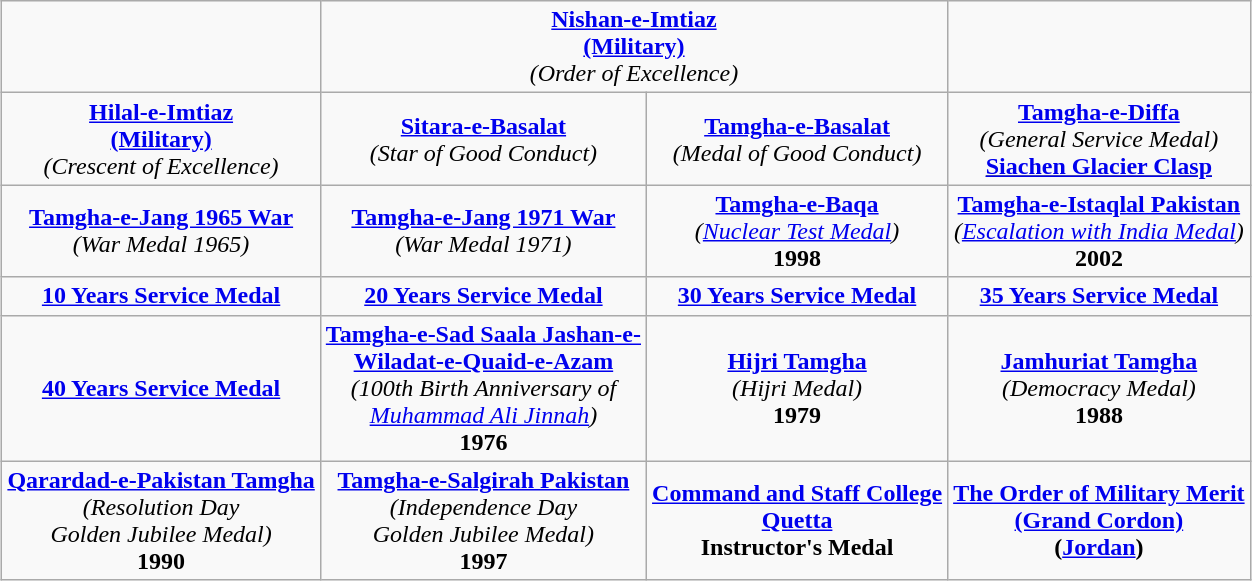<table class="wikitable" style="margin:1em auto; text-align:center;">
<tr>
<td></td>
<td colspan="2"><strong><a href='#'>Nishan-e-Imtiaz</a></strong><br><strong><a href='#'>(Military)</a></strong><br><em>(Order of Excellence)</em></td>
<td></td>
</tr>
<tr>
<td><a href='#'><strong>Hilal-e-Imtiaz</strong></a><br><strong><a href='#'>(Military)</a></strong><br><em>(Crescent of Excellence)</em></td>
<td><strong><a href='#'>Sitara-e-Basalat</a></strong><br><em>(Star of Good Conduct)</em></td>
<td><strong><a href='#'>Tamgha-e-Basalat</a></strong><br><em>(Medal of Good Conduct)</em></td>
<td><strong><a href='#'>Tamgha-e-Diffa</a></strong><br><em>(General Service Medal)</em><br><strong><u><a href='#'>Siachen Glacier Clasp</a></u></strong></td>
</tr>
<tr>
<td><strong><a href='#'>Tamgha-e-Jang 1965 War</a></strong><br><em>(War Medal 1965)</em></td>
<td><strong><a href='#'>Tamgha-e-Jang 1971 War</a></strong><br><em>(War Medal 1971)</em></td>
<td><strong><a href='#'>Tamgha-e-Baqa</a></strong><br><em>(<a href='#'>Nuclear Test Medal</a>)</em><br><strong>1998</strong></td>
<td><strong><a href='#'>Tamgha-e-Istaqlal Pakistan</a></strong><br><em>(<a href='#'>Escalation with India Medal</a>)</em><br><strong>2002</strong></td>
</tr>
<tr>
<td><strong><a href='#'>10 Years Service Medal</a></strong></td>
<td><strong><a href='#'>20 Years Service Medal</a></strong></td>
<td><strong><a href='#'>30 Years Service Medal</a></strong></td>
<td><strong><a href='#'>35 Years Service Medal</a></strong></td>
</tr>
<tr>
<td><strong><a href='#'>40 Years Service Medal</a></strong></td>
<td><strong><a href='#'>Tamgha-e-Sad Saala Jashan-e-</a></strong><br><strong><a href='#'>Wiladat-e-Quaid-e-Azam</a></strong><br><em>(100th Birth Anniversary of</em><br><em><a href='#'>Muhammad Ali Jinnah</a>)</em><br><strong>1976</strong></td>
<td><strong><a href='#'>Hijri Tamgha</a></strong><br><em>(Hijri Medal)</em><br><strong>1979</strong></td>
<td><strong><a href='#'>Jamhuriat Tamgha</a></strong><br><em>(Democracy Medal)</em><br><strong>1988</strong></td>
</tr>
<tr>
<td><strong><a href='#'>Qarardad-e-Pakistan Tamgha</a></strong><br><em>(Resolution Day</em><br><em>Golden Jubilee Medal)</em><br><strong>1990</strong></td>
<td><strong><a href='#'>Tamgha-e-Salgirah Pakistan</a></strong><br><em>(Independence Day</em><br><em>Golden Jubilee Medal)</em><br><strong>1997</strong></td>
<td><a href='#'><strong>Command and Staff College</strong></a><br><a href='#'><strong>Quetta</strong></a><br><strong>Instructor's Medal</strong></td>
<td><strong><a href='#'>The Order of Military Merit</a></strong><a href='#'><br><strong>(Grand Cordon)</strong></a><br><strong>(<a href='#'>Jordan</a>)</strong></td>
</tr>
</table>
